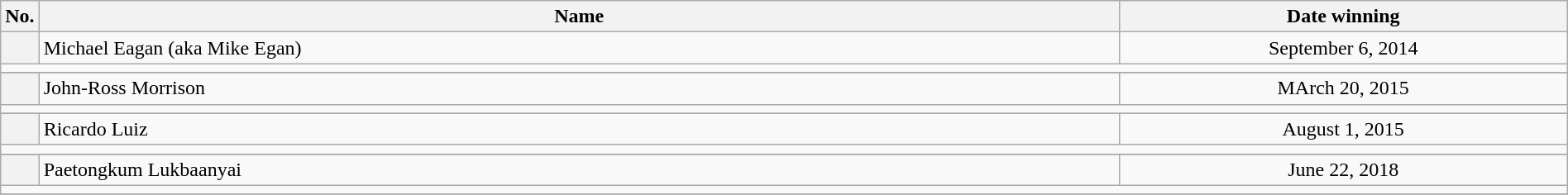<table class="wikitable" width=100%>
<tr>
<th style="width:1%;">No.</th>
<th style="width:70%;">Name</th>
<th style="width:29%;">Date winning</th>
</tr>
<tr align=center>
<th></th>
<td align=left> Michael Eagan (aka Mike Egan)</td>
<td>September 6, 2014</td>
</tr>
<tr>
<td colspan="6"></td>
</tr>
<tr>
</tr>
<tr align=center>
<th></th>
<td align=left> John-Ross Morrison</td>
<td>MArch 20, 2015</td>
</tr>
<tr>
<td colspan="6"></td>
</tr>
<tr>
</tr>
<tr align=center>
<th></th>
<td align=left> Ricardo Luiz</td>
<td>August 1, 2015</td>
</tr>
<tr>
<td colspan="6"></td>
</tr>
<tr>
</tr>
<tr align=center>
<th></th>
<td align=left> Paetongkum Lukbaanyai</td>
<td>June 22, 2018</td>
</tr>
<tr>
<td colspan="6"></td>
</tr>
<tr>
</tr>
</table>
